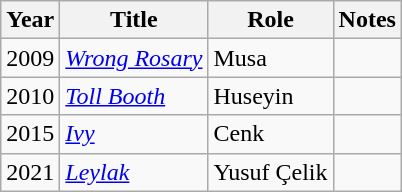<table class="wikitable sortable">
<tr>
<th>Year</th>
<th>Title</th>
<th>Role</th>
<th class="unsortable">Notes</th>
</tr>
<tr>
<td>2009</td>
<td><em><a href='#'>Wrong Rosary</a></em></td>
<td>Musa</td>
<td></td>
</tr>
<tr>
<td>2010</td>
<td><em><a href='#'>Toll Booth</a></em></td>
<td>Huseyin</td>
<td></td>
</tr>
<tr>
<td>2015</td>
<td><em><a href='#'>Ivy</a></em></td>
<td>Cenk</td>
<td></td>
</tr>
<tr>
<td>2021</td>
<td><em><a href='#'>Leylak</a></em></td>
<td>Yusuf Çelik</td>
<td></td>
</tr>
</table>
